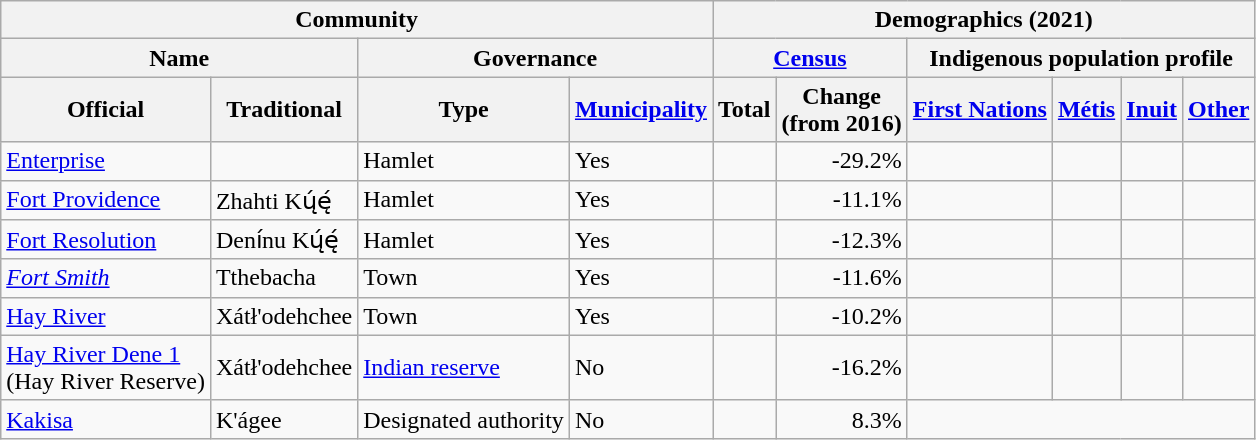<table class="wikitable sortable">
<tr>
<th colspan="4">Community</th>
<th colspan="6">Demographics (2021)</th>
</tr>
<tr>
<th colspan="2">Name</th>
<th colspan="2">Governance</th>
<th colspan="2"><a href='#'>Census</a></th>
<th colspan="4">Indigenous population profile</th>
</tr>
<tr>
<th>Official</th>
<th class=unsortable>Traditional</th>
<th>Type</th>
<th><a href='#'>Municipality</a></th>
<th>Total</th>
<th>Change<br>(from 2016)</th>
<th><a href='#'>First Nations</a></th>
<th><a href='#'>Métis</a></th>
<th><a href='#'>Inuit</a></th>
<th><a href='#'>Other</a></th>
</tr>
<tr>
<td><a href='#'>Enterprise</a></td>
<td></td>
<td>Hamlet</td>
<td>Yes</td>
<td align="right"></td>
<td align="right">-29.2%</td>
<td align="right"></td>
<td align="right"></td>
<td align="right"></td>
<td align="right"></td>
</tr>
<tr>
<td><a href='#'>Fort Providence</a></td>
<td>Zhahti Kų́ę́</td>
<td>Hamlet</td>
<td>Yes</td>
<td align="right"></td>
<td align="right">-11.1%</td>
<td align="right"></td>
<td align="right"></td>
<td align="right"></td>
<td align="right"></td>
</tr>
<tr>
<td><a href='#'>Fort Resolution</a></td>
<td>Denı́nu Kų́ę́</td>
<td>Hamlet</td>
<td>Yes</td>
<td align="right"></td>
<td align="right">-12.3%</td>
<td align="right"></td>
<td align="right"></td>
<td align="right"></td>
<td align="right"></td>
</tr>
<tr>
<td><a href='#'><em>Fort Smith</em></a></td>
<td>Tthebacha</td>
<td>Town</td>
<td>Yes</td>
<td align="right"></td>
<td align="right">-11.6%</td>
<td align="right"></td>
<td align="right"></td>
<td align="right"></td>
<td align="right"></td>
</tr>
<tr>
<td><a href='#'>Hay River</a></td>
<td>Xátł'odehchee</td>
<td>Town</td>
<td>Yes</td>
<td align="right"></td>
<td align="right">-10.2%</td>
<td align="right"></td>
<td align="right"></td>
<td align="right"></td>
<td align="right"></td>
</tr>
<tr>
<td><a href='#'>Hay River Dene 1</a><br>(Hay River Reserve)</td>
<td>Xátł'odehchee</td>
<td><a href='#'>Indian reserve</a></td>
<td>No</td>
<td align="right"></td>
<td align="right">-16.2%</td>
<td align="right"></td>
<td align="right"></td>
<td align="right"></td>
<td align="right"></td>
</tr>
<tr>
<td><a href='#'>Kakisa</a></td>
<td>K'ágee</td>
<td>Designated authority</td>
<td>No</td>
<td align="right"></td>
<td align="right">8.3%</td>
<td colspan="4"  align="center"></td>
</tr>
</table>
